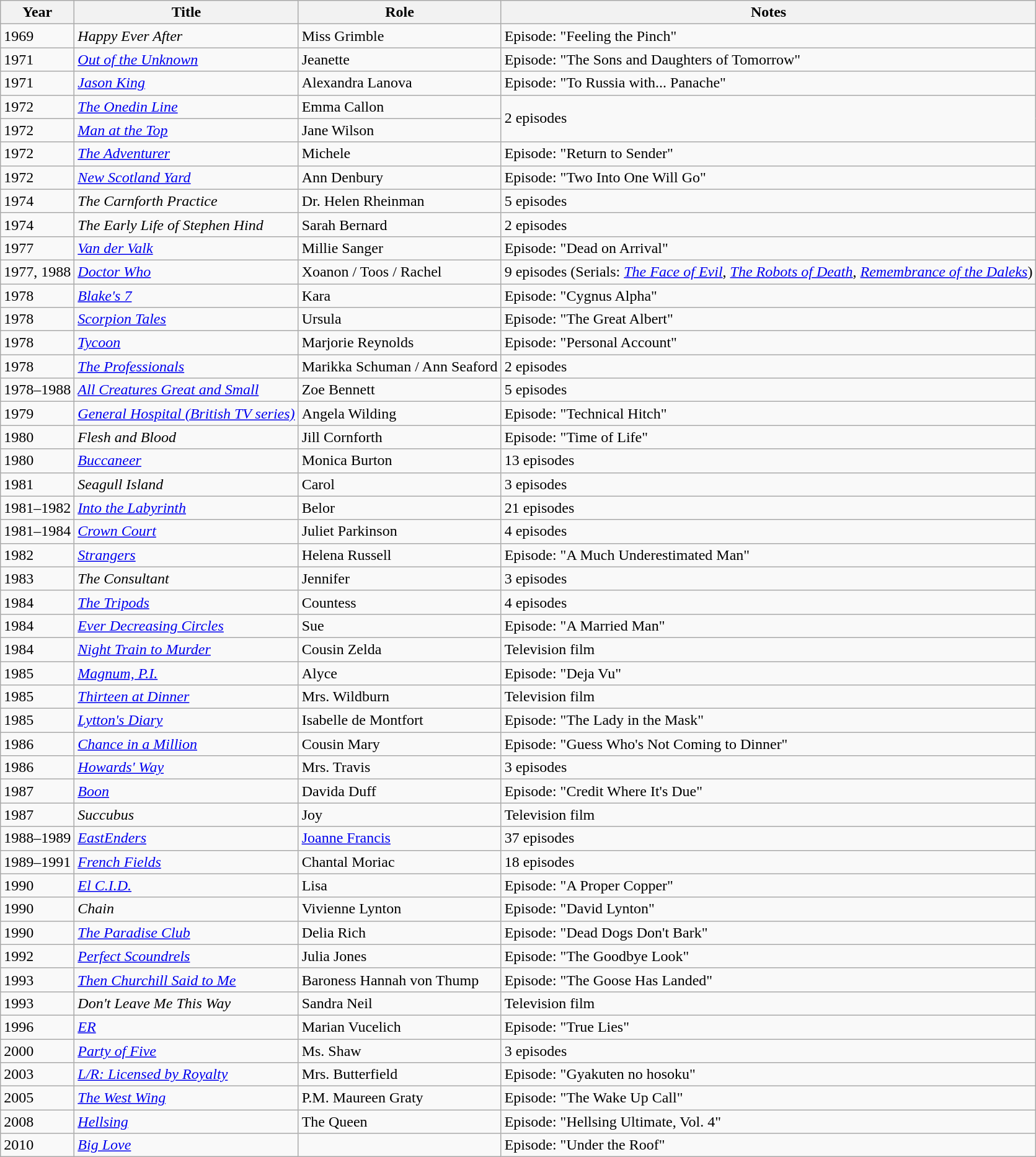<table class="wikitable sortable">
<tr>
<th>Year</th>
<th>Title</th>
<th>Role</th>
<th>Notes</th>
</tr>
<tr>
<td>1969</td>
<td><em>Happy Ever After</em></td>
<td>Miss Grimble</td>
<td>Episode: "Feeling the Pinch"</td>
</tr>
<tr>
<td>1971</td>
<td><em><a href='#'>Out of the Unknown</a></em></td>
<td>Jeanette</td>
<td>Episode: "The Sons and Daughters of Tomorrow"</td>
</tr>
<tr>
<td>1971</td>
<td><a href='#'><em>Jason King</em></a></td>
<td>Alexandra Lanova</td>
<td>Episode: "To Russia with... Panache"</td>
</tr>
<tr>
<td>1972</td>
<td><em><a href='#'>The Onedin Line</a></em></td>
<td>Emma Callon</td>
<td rowspan="2">2 episodes</td>
</tr>
<tr>
<td>1972</td>
<td><a href='#'><em>Man at the Top</em></a></td>
<td>Jane Wilson</td>
</tr>
<tr>
<td>1972</td>
<td><a href='#'><em>The Adventurer</em></a></td>
<td>Michele</td>
<td>Episode: "Return to Sender"</td>
</tr>
<tr>
<td>1972</td>
<td><a href='#'><em>New Scotland Yard</em></a></td>
<td>Ann Denbury</td>
<td>Episode: "Two Into One Will Go"</td>
</tr>
<tr>
<td>1974</td>
<td><em>The Carnforth Practice</em></td>
<td>Dr. Helen Rheinman</td>
<td>5 episodes</td>
</tr>
<tr>
<td>1974</td>
<td><em>The Early Life of Stephen Hind</em></td>
<td>Sarah Bernard</td>
<td>2 episodes</td>
</tr>
<tr>
<td>1977</td>
<td><em><a href='#'>Van der Valk</a></em></td>
<td>Millie Sanger</td>
<td>Episode: "Dead on Arrival"</td>
</tr>
<tr>
<td>1977, 1988</td>
<td><em><a href='#'>Doctor Who</a></em></td>
<td>Xoanon / Toos / Rachel</td>
<td>9 episodes (Serials: <em><a href='#'>The Face of Evil</a></em>, <em><a href='#'>The Robots of Death</a></em>, <em><a href='#'>Remembrance of the Daleks</a></em>)</td>
</tr>
<tr>
<td>1978</td>
<td><em><a href='#'>Blake's 7</a></em></td>
<td>Kara</td>
<td>Episode: "Cygnus Alpha"</td>
</tr>
<tr>
<td>1978</td>
<td><em><a href='#'>Scorpion Tales</a></em></td>
<td>Ursula</td>
<td>Episode: "The Great Albert"</td>
</tr>
<tr>
<td>1978</td>
<td><a href='#'><em>Tycoon</em></a></td>
<td>Marjorie Reynolds</td>
<td>Episode: "Personal Account"</td>
</tr>
<tr>
<td>1978</td>
<td><a href='#'><em>The Professionals</em></a></td>
<td>Marikka Schuman / Ann Seaford</td>
<td>2 episodes</td>
</tr>
<tr>
<td>1978–1988</td>
<td><a href='#'><em>All Creatures Great and Small</em></a></td>
<td>Zoe Bennett</td>
<td>5 episodes</td>
</tr>
<tr>
<td>1979</td>
<td><em><a href='#'>General Hospital (British TV series)</a></em></td>
<td>Angela Wilding</td>
<td>Episode: "Technical Hitch"</td>
</tr>
<tr>
<td>1980</td>
<td><em>Flesh and Blood</em></td>
<td>Jill Cornforth</td>
<td>Episode: "Time of Life"</td>
</tr>
<tr>
<td>1980</td>
<td><a href='#'><em>Buccaneer</em></a></td>
<td>Monica Burton</td>
<td>13 episodes</td>
</tr>
<tr>
<td>1981</td>
<td><em>Seagull Island</em></td>
<td>Carol</td>
<td>3 episodes</td>
</tr>
<tr>
<td>1981–1982</td>
<td><a href='#'><em>Into the Labyrinth</em></a></td>
<td>Belor</td>
<td>21 episodes</td>
</tr>
<tr>
<td>1981–1984</td>
<td><a href='#'><em>Crown Court</em></a></td>
<td>Juliet Parkinson</td>
<td>4 episodes</td>
</tr>
<tr>
<td>1982</td>
<td><a href='#'><em>Strangers</em></a></td>
<td>Helena Russell</td>
<td>Episode: "A Much Underestimated Man"</td>
</tr>
<tr>
<td>1983</td>
<td><em>The Consultant</em></td>
<td>Jennifer</td>
<td>3 episodes</td>
</tr>
<tr>
<td>1984</td>
<td><a href='#'><em>The Tripods</em></a></td>
<td>Countess</td>
<td>4 episodes</td>
</tr>
<tr>
<td>1984</td>
<td><em><a href='#'>Ever Decreasing Circles</a></em></td>
<td>Sue</td>
<td>Episode: "A Married Man"</td>
</tr>
<tr>
<td>1984</td>
<td><em><a href='#'>Night Train to Murder</a></em></td>
<td>Cousin Zelda</td>
<td>Television film</td>
</tr>
<tr>
<td>1985</td>
<td><em><a href='#'>Magnum, P.I.</a></em></td>
<td>Alyce</td>
<td>Episode: "Deja Vu"</td>
</tr>
<tr>
<td>1985</td>
<td><a href='#'><em>Thirteen at Dinner</em></a></td>
<td>Mrs. Wildburn</td>
<td>Television film</td>
</tr>
<tr>
<td>1985</td>
<td><em><a href='#'>Lytton's Diary</a></em></td>
<td>Isabelle de Montfort</td>
<td>Episode: "The Lady in the Mask"</td>
</tr>
<tr>
<td>1986</td>
<td><em><a href='#'>Chance in a Million</a></em></td>
<td>Cousin Mary</td>
<td>Episode: "Guess Who's Not Coming to Dinner"</td>
</tr>
<tr>
<td>1986</td>
<td><em><a href='#'>Howards' Way</a></em></td>
<td>Mrs. Travis</td>
<td>3 episodes</td>
</tr>
<tr>
<td>1987</td>
<td><a href='#'><em>Boon</em></a></td>
<td>Davida Duff</td>
<td>Episode: "Credit Where It's Due"</td>
</tr>
<tr>
<td>1987</td>
<td><em>Succubus</em></td>
<td>Joy</td>
<td>Television film</td>
</tr>
<tr>
<td>1988–1989</td>
<td><em><a href='#'>EastEnders</a></em></td>
<td><a href='#'>Joanne Francis</a></td>
<td>37 episodes</td>
</tr>
<tr>
<td>1989–1991</td>
<td><em><a href='#'>French Fields</a></em></td>
<td>Chantal Moriac</td>
<td>18 episodes</td>
</tr>
<tr>
<td>1990</td>
<td><em><a href='#'>El C.I.D.</a></em></td>
<td>Lisa</td>
<td>Episode: "A Proper Copper"</td>
</tr>
<tr>
<td>1990</td>
<td><em>Chain</em></td>
<td>Vivienne Lynton</td>
<td>Episode: "David Lynton"</td>
</tr>
<tr>
<td>1990</td>
<td><em><a href='#'>The Paradise Club</a></em></td>
<td>Delia Rich</td>
<td>Episode: "Dead Dogs Don't Bark"</td>
</tr>
<tr>
<td>1992</td>
<td><em><a href='#'>Perfect Scoundrels</a></em></td>
<td>Julia Jones</td>
<td>Episode: "The Goodbye Look"</td>
</tr>
<tr>
<td>1993</td>
<td><em><a href='#'>Then Churchill Said to Me</a></em></td>
<td>Baroness Hannah von Thump</td>
<td>Episode: "The Goose Has Landed"</td>
</tr>
<tr>
<td>1993</td>
<td><em>Don't Leave Me This Way</em></td>
<td>Sandra Neil</td>
<td>Television film</td>
</tr>
<tr>
<td>1996</td>
<td><a href='#'><em>ER</em></a></td>
<td>Marian Vucelich</td>
<td>Episode: "True Lies"</td>
</tr>
<tr>
<td>2000</td>
<td><em><a href='#'>Party of Five</a></em></td>
<td>Ms. Shaw</td>
<td>3 episodes</td>
</tr>
<tr>
<td>2003</td>
<td><em><a href='#'>L/R: Licensed by Royalty</a></em></td>
<td>Mrs. Butterfield</td>
<td>Episode: "Gyakuten no hosoku"</td>
</tr>
<tr>
<td>2005</td>
<td><em><a href='#'>The West Wing</a></em></td>
<td>P.M. Maureen Graty</td>
<td>Episode: "The Wake Up Call"</td>
</tr>
<tr>
<td>2008</td>
<td><em><a href='#'>Hellsing</a></em></td>
<td>The Queen</td>
<td>Episode: "Hellsing Ultimate, Vol. 4"</td>
</tr>
<tr>
<td>2010</td>
<td><em><a href='#'>Big Love</a></em></td>
<td></td>
<td>Episode: "Under the Roof"</td>
</tr>
</table>
